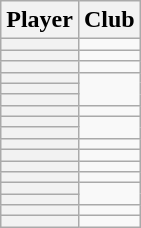<table class="wikitable sortable plainrowheaders" style="text-align:center;">
<tr>
<th>Player</th>
<th>Club</th>
</tr>
<tr>
<th scope="row"></th>
<td rowspan=></td>
</tr>
<tr>
<th scope="row"></th>
<td></td>
</tr>
<tr>
<th scope="row"></th>
<td></td>
</tr>
<tr>
<th scope="row"></th>
<td rowspan="3"></td>
</tr>
<tr>
<th scope="row"></th>
</tr>
<tr>
<th scope="row"></th>
</tr>
<tr>
<th scope="row"></th>
<td></td>
</tr>
<tr>
<th scope="row"></th>
<td rowspan="2"></td>
</tr>
<tr>
<th scope="row"></th>
</tr>
<tr>
<th scope="row"></th>
<td></td>
</tr>
<tr>
<th scope="row"></th>
<td></td>
</tr>
<tr>
<th scope="row"></th>
<td></td>
</tr>
<tr>
<th scope="row"></th>
<td></td>
</tr>
<tr>
<th scope="row"></th>
<td rowspan="2"></td>
</tr>
<tr>
<th scope="row"></th>
</tr>
<tr>
<th scope="row"></th>
<td></td>
</tr>
<tr>
<th scope="row"></th>
<td></td>
</tr>
</table>
